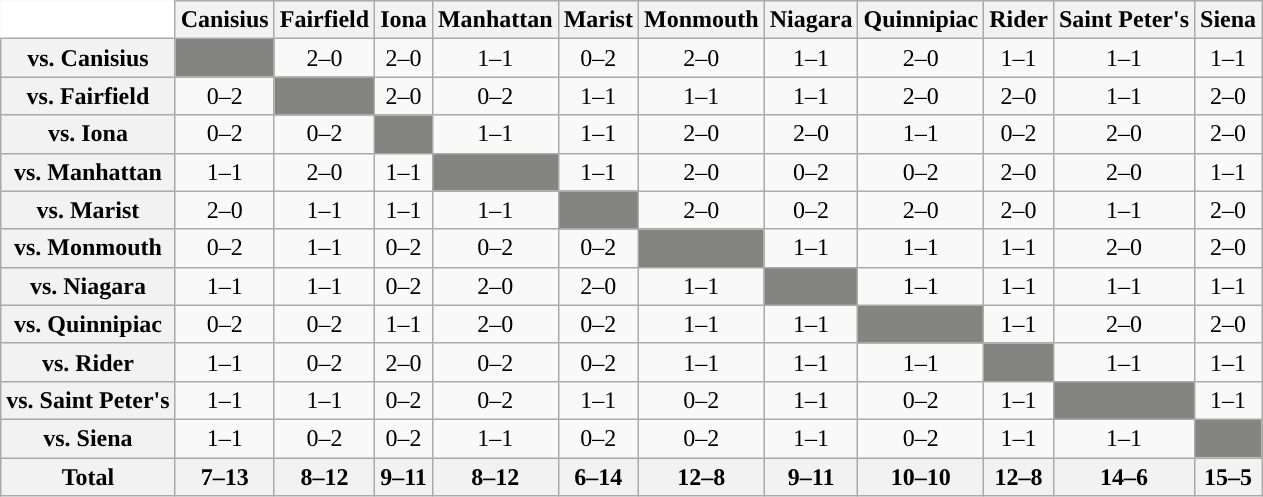<table class="wikitable" style="white-space:nowrap;">
<tr>
<th colspan=1 style="background:white; border-top-style:hidden; border-left-style:hidden;"   width=75> </th>
<th>Canisius</th>
<th>Fairfield</th>
<th>Iona</th>
<th>Manhattan</th>
<th>Marist</th>
<th>Monmouth</th>
<th>Niagara</th>
<th>Quinnipiac</th>
<th>Rider</th>
<th>Saint Peter's</th>
<th>Siena</th>
</tr>
<tr style="text-align:center;">
<th>vs. Canisius</th>
<td style="background:#848482;"></td>
<td>2–0</td>
<td>2–0</td>
<td>1–1</td>
<td>0–2</td>
<td>2–0</td>
<td>1–1</td>
<td>2–0</td>
<td>1–1</td>
<td>1–1</td>
<td>1–1</td>
</tr>
<tr style="text-align:center;">
<th>vs. Fairfield</th>
<td>0–2</td>
<td style="background:#848482;"></td>
<td>2–0</td>
<td>0–2</td>
<td>1–1</td>
<td>1–1</td>
<td>1–1</td>
<td>2–0</td>
<td>2–0</td>
<td>1–1</td>
<td>2–0</td>
</tr>
<tr style="text-align:center;">
<th>vs. Iona</th>
<td>0–2</td>
<td>0–2</td>
<td style="background:#848482;"></td>
<td>1–1</td>
<td>1–1</td>
<td>2–0</td>
<td>2–0</td>
<td>1–1</td>
<td>0–2</td>
<td>2–0</td>
<td>2–0</td>
</tr>
<tr style="text-align:center;">
<th>vs. Manhattan</th>
<td>1–1</td>
<td>2–0</td>
<td>1–1</td>
<td style="background:#848482;"></td>
<td>1–1</td>
<td>2–0</td>
<td>0–2</td>
<td>0–2</td>
<td>2–0</td>
<td>2–0</td>
<td>1–1</td>
</tr>
<tr style="text-align:center;">
<th>vs. Marist</th>
<td>2–0</td>
<td>1–1</td>
<td>1–1</td>
<td>1–1</td>
<td style="background:#848482;"></td>
<td>2–0</td>
<td>0–2</td>
<td>2–0</td>
<td>2–0</td>
<td>1–1</td>
<td>2–0</td>
</tr>
<tr style="text-align:center;">
<th>vs. Monmouth</th>
<td>0–2</td>
<td>1–1</td>
<td>0–2</td>
<td>0–2</td>
<td>0–2</td>
<td style="background:#848482;"></td>
<td>1–1</td>
<td>1–1</td>
<td>1–1</td>
<td>2–0</td>
<td>2–0</td>
</tr>
<tr style="text-align:center;">
<th>vs. Niagara</th>
<td>1–1</td>
<td>1–1</td>
<td>0–2</td>
<td>2–0</td>
<td>2–0</td>
<td>1–1</td>
<td style="background:#848482;"></td>
<td>1–1</td>
<td>1–1</td>
<td>1–1</td>
<td>1–1</td>
</tr>
<tr style="text-align:center;">
<th>vs. Quinnipiac</th>
<td>0–2</td>
<td>0–2</td>
<td>1–1</td>
<td>2–0</td>
<td>0–2</td>
<td>1–1</td>
<td>1–1</td>
<td style="background:#848482;"></td>
<td>1–1</td>
<td>2–0</td>
<td>2–0</td>
</tr>
<tr style="text-align:center;">
<th>vs. Rider</th>
<td>1–1</td>
<td>0–2</td>
<td>2–0</td>
<td>0–2</td>
<td>0–2</td>
<td>1–1</td>
<td>1–1</td>
<td>1–1</td>
<td style="background:#848482;"></td>
<td>1–1</td>
<td>1–1</td>
</tr>
<tr style="text-align:center;">
<th>vs. Saint Peter's</th>
<td>1–1</td>
<td>1–1</td>
<td>0–2</td>
<td>0–2</td>
<td>1–1</td>
<td>0–2</td>
<td>1–1</td>
<td>0–2</td>
<td>1–1</td>
<td style="background:#848482;"></td>
<td>1–1</td>
</tr>
<tr style="text-align:center;">
<th>vs. Siena</th>
<td>1–1</td>
<td>0–2</td>
<td>0–2</td>
<td>1–1</td>
<td>0–2</td>
<td>0–2</td>
<td>1–1</td>
<td>0–2</td>
<td>1–1</td>
<td>1–1</td>
<td style="background:#848482;"></td>
</tr>
<tr style="text-align:center;">
<th>Total</th>
<th>7–13</th>
<th>8–12</th>
<th>9–11</th>
<th>8–12</th>
<th>6–14</th>
<th>12–8</th>
<th>9–11</th>
<th>10–10</th>
<th>12–8</th>
<th>14–6</th>
<th>15–5</th>
</tr>
</table>
